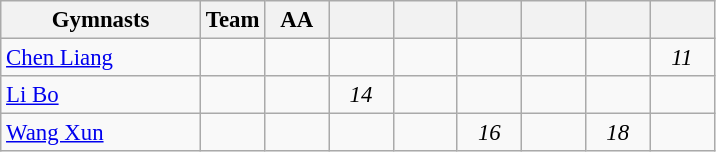<table class="wikitable sortable collapsible autocollapse plainrowheaders" style="text-align:center; font-size:95%;">
<tr>
<th width=28% class=unsortable>Gymnasts</th>
<th width=9% class=unsortable>Team</th>
<th width=9% class=unsortable>AA</th>
<th width=9% class=unsortable></th>
<th width=9% class=unsortable></th>
<th width=9% class=unsortable></th>
<th width=9% class=unsortable></th>
<th width=9% class=unsortable></th>
<th width=9% class=unsortable></th>
</tr>
<tr>
<td align=left><a href='#'>Chen Liang</a></td>
<td></td>
<td></td>
<td></td>
<td></td>
<td></td>
<td></td>
<td></td>
<td><em>11</em></td>
</tr>
<tr>
<td align=left><a href='#'>Li Bo</a></td>
<td></td>
<td></td>
<td><em>14</em></td>
<td></td>
<td></td>
<td></td>
<td></td>
<td></td>
</tr>
<tr>
<td align=left><a href='#'>Wang Xun</a></td>
<td></td>
<td></td>
<td></td>
<td></td>
<td><em>16</em></td>
<td></td>
<td><em>18</em></td>
<td></td>
</tr>
</table>
